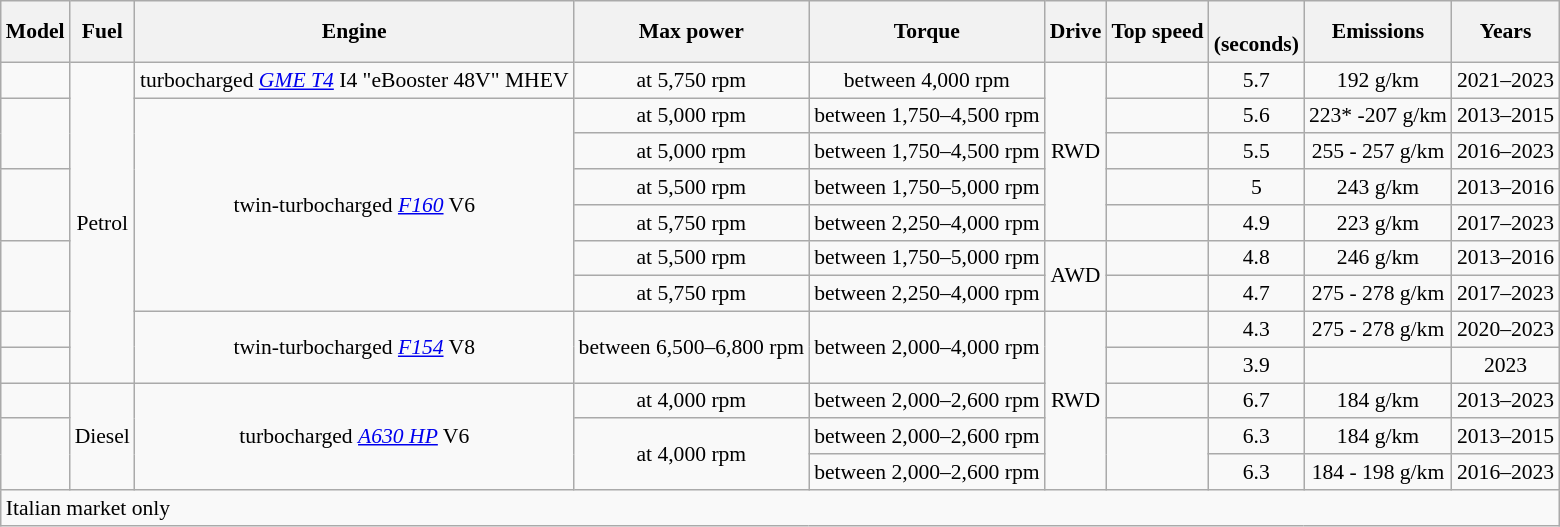<table class="wikitable" style="text-align:center; font-size:90%;">
<tr>
<th>Model</th>
<th>Fuel</th>
<th>Engine</th>
<th>Max power</th>
<th>Torque</th>
<th>Drive</th>
<th>Top speed</th>
<th><br> (seconds)</th>
<th>Emissions </th>
<th>Years</th>
</tr>
<tr>
<td></td>
<td rowspan="9">Petrol</td>
<td> turbocharged <em><a href='#'>GME T4</a></em> I4 "eBooster 48V" MHEV</td>
<td> at 5,750 rpm</td>
<td> between 4,000 rpm</td>
<td rowspan="5">RWD</td>
<td></td>
<td>5.7</td>
<td>192 g/km</td>
<td>2021–2023</td>
</tr>
<tr>
<td rowspan="2"></td>
<td rowspan="6"> twin-turbocharged <em><a href='#'>F160</a></em> V6</td>
<td> at 5,000 rpm</td>
<td> between 1,750–4,500 rpm</td>
<td></td>
<td>5.6</td>
<td>223* -207 g/km</td>
<td>2013–2015</td>
</tr>
<tr>
<td> at 5,000 rpm</td>
<td> between 1,750–4,500 rpm</td>
<td></td>
<td>5.5</td>
<td>255 - 257 g/km</td>
<td>2016–2023</td>
</tr>
<tr>
<td rowspan="2"></td>
<td> at 5,500 rpm</td>
<td> between 1,750–5,000 rpm</td>
<td></td>
<td>5</td>
<td>243 g/km</td>
<td>2013–2016</td>
</tr>
<tr>
<td> at 5,750 rpm</td>
<td> between 2,250–4,000 rpm</td>
<td></td>
<td>4.9</td>
<td>223 g/km</td>
<td>2017–2023</td>
</tr>
<tr>
<td rowspan="2"></td>
<td> at 5,500 rpm</td>
<td> between 1,750–5,000 rpm</td>
<td rowspan="2">AWD</td>
<td></td>
<td>4.8</td>
<td>246 g/km</td>
<td>2013–2016</td>
</tr>
<tr>
<td> at 5,750 rpm</td>
<td> between 2,250–4,000 rpm</td>
<td></td>
<td>4.7</td>
<td>275 - 278 g/km</td>
<td>2017–2023</td>
</tr>
<tr>
<td></td>
<td rowspan="2"> twin-turbocharged <em><a href='#'>F154</a></em> V8</td>
<td rowspan="2"> between 6,500–6,800 rpm</td>
<td rowspan="2"> between 2,000–4,000 rpm</td>
<td rowspan="5">RWD</td>
<td></td>
<td>4.3</td>
<td>275 - 278 g/km</td>
<td>2020–2023</td>
</tr>
<tr>
<td></td>
<td></td>
<td>3.9</td>
<td></td>
<td>2023</td>
</tr>
<tr>
<td></td>
<td rowspan="3">Diesel</td>
<td rowspan="3"> turbocharged <em><a href='#'>A630 HP</a></em> V6</td>
<td> at 4,000 rpm</td>
<td> between 2,000–2,600 rpm</td>
<td></td>
<td>6.7</td>
<td>184 g/km</td>
<td>2013–2023</td>
</tr>
<tr>
<td rowspan="2"></td>
<td rowspan="2"> at 4,000 rpm</td>
<td> between 2,000–2,600 rpm</td>
<td rowspan="2"></td>
<td>6.3</td>
<td>184 g/km</td>
<td>2013–2015</td>
</tr>
<tr>
<td> between 2,000–2,600 rpm</td>
<td>6.3</td>
<td>184 - 198 g/km</td>
<td>2016–2023</td>
</tr>
<tr>
<td colspan="10" align="left" fontsize="75%"> Italian market only</td>
</tr>
</table>
